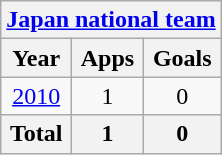<table class="wikitable" style="text-align:center">
<tr>
<th colspan=3><a href='#'>Japan national team</a></th>
</tr>
<tr>
<th>Year</th>
<th>Apps</th>
<th>Goals</th>
</tr>
<tr>
<td><a href='#'>2010</a></td>
<td>1</td>
<td>0</td>
</tr>
<tr>
<th>Total</th>
<th>1</th>
<th>0</th>
</tr>
</table>
